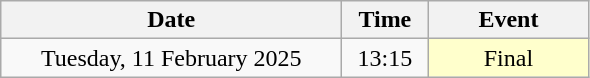<table class = "wikitable" style="text-align:center;">
<tr>
<th width=220>Date</th>
<th width=50>Time</th>
<th width=100>Event</th>
</tr>
<tr>
<td>Tuesday, 11 February 2025</td>
<td>13:15</td>
<td bgcolor=ffffcc>Final</td>
</tr>
</table>
